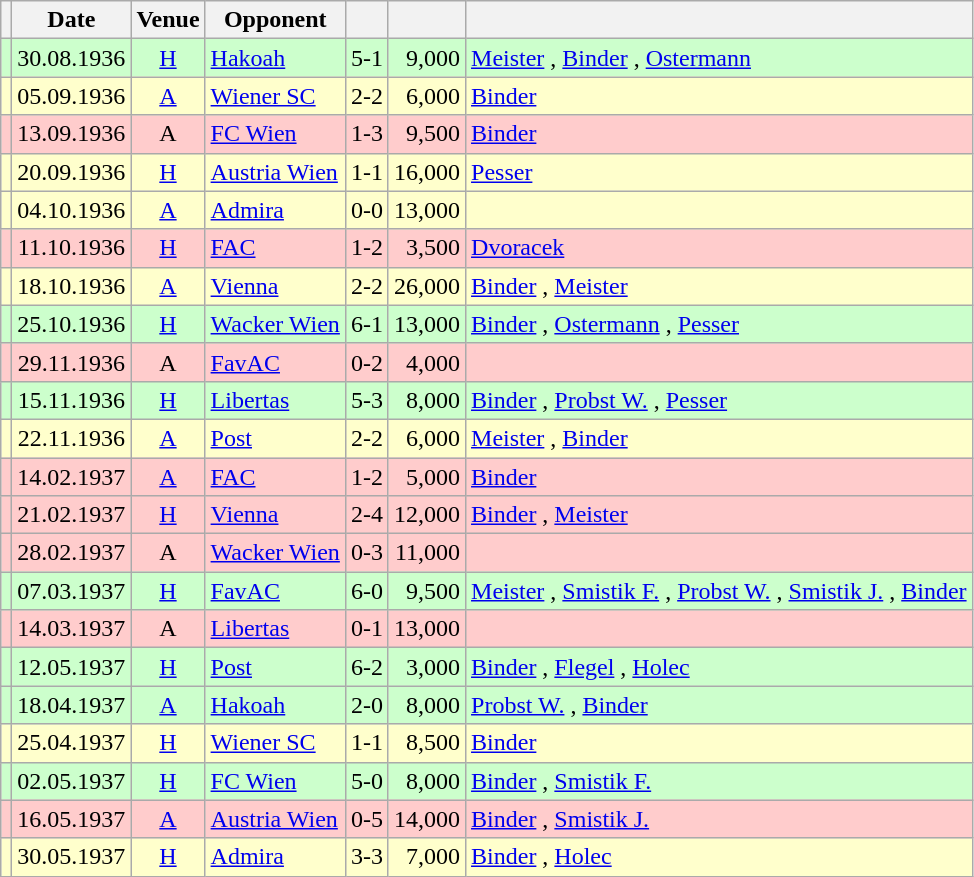<table class="wikitable" Style="text-align: center">
<tr>
<th></th>
<th>Date</th>
<th>Venue</th>
<th>Opponent</th>
<th></th>
<th></th>
<th></th>
</tr>
<tr style="background:#cfc">
<td></td>
<td>30.08.1936</td>
<td><a href='#'>H</a></td>
<td align="left"><a href='#'>Hakoah</a></td>
<td>5-1</td>
<td align="right">9,000</td>
<td align="left"><a href='#'>Meister</a>  , <a href='#'>Binder</a>  , <a href='#'>Ostermann</a> </td>
</tr>
<tr style="background:#ffc">
<td></td>
<td>05.09.1936</td>
<td><a href='#'>A</a></td>
<td align="left"><a href='#'>Wiener SC</a></td>
<td>2-2</td>
<td align="right">6,000</td>
<td align="left"><a href='#'>Binder</a>  </td>
</tr>
<tr style="background:#fcc">
<td></td>
<td>13.09.1936</td>
<td>A</td>
<td align="left"><a href='#'>FC Wien</a></td>
<td>1-3</td>
<td align="right">9,500</td>
<td align="left"><a href='#'>Binder</a> </td>
</tr>
<tr style="background:#ffc">
<td></td>
<td>20.09.1936</td>
<td><a href='#'>H</a></td>
<td align="left"><a href='#'>Austria Wien</a></td>
<td>1-1</td>
<td align="right">16,000</td>
<td align="left"><a href='#'>Pesser</a> </td>
</tr>
<tr style="background:#ffc">
<td></td>
<td>04.10.1936</td>
<td><a href='#'>A</a></td>
<td align="left"><a href='#'>Admira</a></td>
<td>0-0</td>
<td align="right">13,000</td>
<td align="left"></td>
</tr>
<tr style="background:#fcc">
<td></td>
<td>11.10.1936</td>
<td><a href='#'>H</a></td>
<td align="left"><a href='#'>FAC</a></td>
<td>1-2</td>
<td align="right">3,500</td>
<td align="left"><a href='#'>Dvoracek</a> </td>
</tr>
<tr style="background:#ffc">
<td></td>
<td>18.10.1936</td>
<td><a href='#'>A</a></td>
<td align="left"><a href='#'>Vienna</a></td>
<td>2-2</td>
<td align="right">26,000</td>
<td align="left"><a href='#'>Binder</a> , <a href='#'>Meister</a> </td>
</tr>
<tr style="background:#cfc">
<td></td>
<td>25.10.1936</td>
<td><a href='#'>H</a></td>
<td align="left"><a href='#'>Wacker Wien</a></td>
<td>6-1</td>
<td align="right">13,000</td>
<td align="left"><a href='#'>Binder</a>    , <a href='#'>Ostermann</a> , <a href='#'>Pesser</a> </td>
</tr>
<tr style="background:#fcc">
<td></td>
<td>29.11.1936</td>
<td>A</td>
<td align="left"><a href='#'>FavAC</a></td>
<td>0-2</td>
<td align="right">4,000</td>
<td align="left"></td>
</tr>
<tr style="background:#cfc">
<td></td>
<td>15.11.1936</td>
<td><a href='#'>H</a></td>
<td align="left"><a href='#'>Libertas</a></td>
<td>5-3</td>
<td align="right">8,000</td>
<td align="left"><a href='#'>Binder</a>   , <a href='#'>Probst W.</a> , <a href='#'>Pesser</a> </td>
</tr>
<tr style="background:#ffc">
<td></td>
<td>22.11.1936</td>
<td><a href='#'>A</a></td>
<td align="left"><a href='#'>Post</a></td>
<td>2-2</td>
<td align="right">6,000</td>
<td align="left"><a href='#'>Meister</a> , <a href='#'>Binder</a> </td>
</tr>
<tr style="background:#fcc">
<td></td>
<td>14.02.1937</td>
<td><a href='#'>A</a></td>
<td align="left"><a href='#'>FAC</a></td>
<td>1-2</td>
<td align="right">5,000</td>
<td align="left"><a href='#'>Binder</a> </td>
</tr>
<tr style="background:#fcc">
<td></td>
<td>21.02.1937</td>
<td><a href='#'>H</a></td>
<td align="left"><a href='#'>Vienna</a></td>
<td>2-4</td>
<td align="right">12,000</td>
<td align="left"><a href='#'>Binder</a> , <a href='#'>Meister</a> </td>
</tr>
<tr style="background:#fcc">
<td></td>
<td>28.02.1937</td>
<td>A</td>
<td align="left"><a href='#'>Wacker Wien</a></td>
<td>0-3</td>
<td align="right">11,000</td>
<td align="left"></td>
</tr>
<tr style="background:#cfc">
<td></td>
<td>07.03.1937</td>
<td><a href='#'>H</a></td>
<td align="left"><a href='#'>FavAC</a></td>
<td>6-0</td>
<td align="right">9,500</td>
<td align="left"><a href='#'>Meister</a> , <a href='#'>Smistik F.</a>  , <a href='#'>Probst W.</a> , <a href='#'>Smistik J.</a> , <a href='#'>Binder</a> </td>
</tr>
<tr style="background:#fcc">
<td></td>
<td>14.03.1937</td>
<td>A</td>
<td align="left"><a href='#'>Libertas</a></td>
<td>0-1</td>
<td align="right">13,000</td>
<td align="left"></td>
</tr>
<tr style="background:#cfc">
<td></td>
<td>12.05.1937</td>
<td><a href='#'>H</a></td>
<td align="left"><a href='#'>Post</a></td>
<td>6-2</td>
<td align="right">3,000</td>
<td align="left"><a href='#'>Binder</a>    , <a href='#'>Flegel</a> , <a href='#'>Holec</a> </td>
</tr>
<tr style="background:#cfc">
<td></td>
<td>18.04.1937</td>
<td><a href='#'>A</a></td>
<td align="left"><a href='#'>Hakoah</a></td>
<td>2-0</td>
<td align="right">8,000</td>
<td align="left"><a href='#'>Probst W.</a> , <a href='#'>Binder</a> </td>
</tr>
<tr style="background:#ffc">
<td></td>
<td>25.04.1937</td>
<td><a href='#'>H</a></td>
<td align="left"><a href='#'>Wiener SC</a></td>
<td>1-1</td>
<td align="right">8,500</td>
<td align="left"><a href='#'>Binder</a> </td>
</tr>
<tr style="background:#cfc">
<td></td>
<td>02.05.1937</td>
<td><a href='#'>H</a></td>
<td align="left"><a href='#'>FC Wien</a></td>
<td>5-0</td>
<td align="right">8,000</td>
<td align="left"><a href='#'>Binder</a>    , <a href='#'>Smistik F.</a> </td>
</tr>
<tr style="background:#fcc">
<td></td>
<td>16.05.1937</td>
<td><a href='#'>A</a></td>
<td align="left"><a href='#'>Austria Wien</a></td>
<td>0-5</td>
<td align="right">14,000</td>
<td align="left"><a href='#'>Binder</a> , <a href='#'>Smistik J.</a> </td>
</tr>
<tr style="background:#ffc">
<td></td>
<td>30.05.1937</td>
<td><a href='#'>H</a></td>
<td align="left"><a href='#'>Admira</a></td>
<td>3-3</td>
<td align="right">7,000</td>
<td align="left"><a href='#'>Binder</a>  , <a href='#'>Holec</a> </td>
</tr>
</table>
